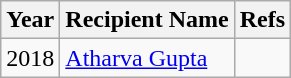<table class="wikitable plainrowheaders sortable">
<tr>
<th>Year</th>
<th>Recipient Name</th>
<th>Refs</th>
</tr>
<tr>
<td>2018</td>
<td><a href='#'>Atharva Gupta</a></td>
<td></td>
</tr>
</table>
